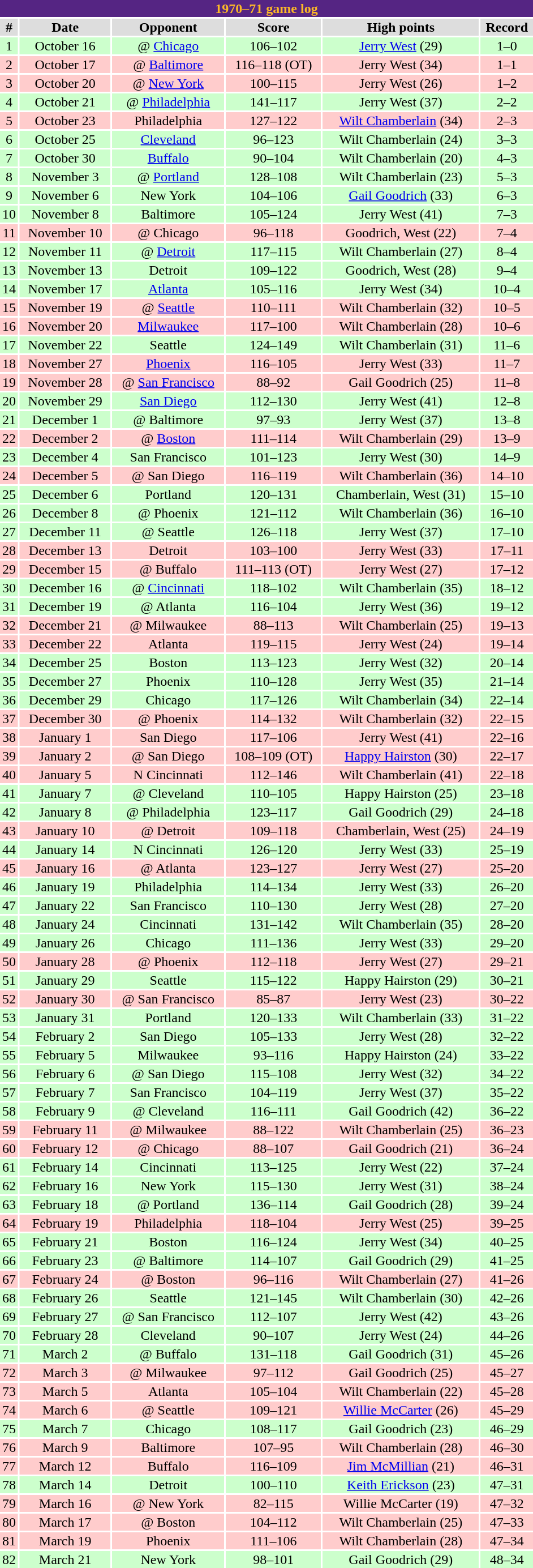<table class="toccolours collapsible" width=50% style="clear:both; margin:1.5em auto; text-align:center">
<tr>
<th colspan=11 style="background:#552583; color:#FDB927;">1970–71 game log</th>
</tr>
<tr align="center" bgcolor="#dddddd">
<td><strong>#</strong></td>
<td><strong>Date</strong></td>
<td><strong>Opponent</strong></td>
<td><strong>Score</strong></td>
<td><strong>High points</strong></td>
<td><strong>Record</strong></td>
</tr>
<tr align="center" bgcolor="ccffcc">
<td>1</td>
<td>October 16</td>
<td>@ <a href='#'>Chicago</a></td>
<td>106–102</td>
<td><a href='#'>Jerry West</a> (29)</td>
<td>1–0</td>
</tr>
<tr align="center" bgcolor="ffcccc">
<td>2</td>
<td>October 17</td>
<td>@ <a href='#'>Baltimore</a></td>
<td>116–118 (OT)</td>
<td>Jerry West (34)</td>
<td>1–1</td>
</tr>
<tr align="center" bgcolor="ffcccc">
<td>3</td>
<td>October 20</td>
<td>@ <a href='#'>New York</a></td>
<td>100–115</td>
<td>Jerry West (26)</td>
<td>1–2</td>
</tr>
<tr align="center" bgcolor="ccffcc">
<td>4</td>
<td>October 21</td>
<td>@ <a href='#'>Philadelphia</a></td>
<td>141–117</td>
<td>Jerry West (37)</td>
<td>2–2</td>
</tr>
<tr align="center" bgcolor="ffcccc">
<td>5</td>
<td>October 23</td>
<td>Philadelphia</td>
<td>127–122</td>
<td><a href='#'>Wilt Chamberlain</a> (34)</td>
<td>2–3</td>
</tr>
<tr align="center" bgcolor="ccffcc">
<td>6</td>
<td>October 25</td>
<td><a href='#'>Cleveland</a></td>
<td>96–123</td>
<td>Wilt Chamberlain (24)</td>
<td>3–3</td>
</tr>
<tr align="center" bgcolor="ccffcc">
<td>7</td>
<td>October 30</td>
<td><a href='#'>Buffalo</a></td>
<td>90–104</td>
<td>Wilt Chamberlain (20)</td>
<td>4–3</td>
</tr>
<tr align="center" bgcolor="ccffcc">
<td>8</td>
<td>November 3</td>
<td>@ <a href='#'>Portland</a></td>
<td>128–108</td>
<td>Wilt Chamberlain (23)</td>
<td>5–3</td>
</tr>
<tr align="center" bgcolor="ccffcc">
<td>9</td>
<td>November 6</td>
<td>New York</td>
<td>104–106</td>
<td><a href='#'>Gail Goodrich</a> (33)</td>
<td>6–3</td>
</tr>
<tr align="center" bgcolor="ccffcc">
<td>10</td>
<td>November 8</td>
<td>Baltimore</td>
<td>105–124</td>
<td>Jerry West (41)</td>
<td>7–3</td>
</tr>
<tr align="center" bgcolor="ffcccc">
<td>11</td>
<td>November 10</td>
<td>@ Chicago</td>
<td>96–118</td>
<td>Goodrich, West (22)</td>
<td>7–4</td>
</tr>
<tr align="center" bgcolor="ccffcc">
<td>12</td>
<td>November 11</td>
<td>@ <a href='#'>Detroit</a></td>
<td>117–115</td>
<td>Wilt Chamberlain (27)</td>
<td>8–4</td>
</tr>
<tr align="center" bgcolor="ccffcc">
<td>13</td>
<td>November 13</td>
<td>Detroit</td>
<td>109–122</td>
<td>Goodrich, West (28)</td>
<td>9–4</td>
</tr>
<tr align="center" bgcolor="ccffcc">
<td>14</td>
<td>November 17</td>
<td><a href='#'>Atlanta</a></td>
<td>105–116</td>
<td>Jerry West (34)</td>
<td>10–4</td>
</tr>
<tr align="center" bgcolor="ffcccc">
<td>15</td>
<td>November 19</td>
<td>@ <a href='#'>Seattle</a></td>
<td>110–111</td>
<td>Wilt Chamberlain (32)</td>
<td>10–5</td>
</tr>
<tr align="center" bgcolor="ffcccc">
<td>16</td>
<td>November 20</td>
<td><a href='#'>Milwaukee</a></td>
<td>117–100</td>
<td>Wilt Chamberlain (28)</td>
<td>10–6</td>
</tr>
<tr align="center" bgcolor="ccffcc">
<td>17</td>
<td>November 22</td>
<td>Seattle</td>
<td>124–149</td>
<td>Wilt Chamberlain (31)</td>
<td>11–6</td>
</tr>
<tr align="center" bgcolor="ffcccc">
<td>18</td>
<td>November 27</td>
<td><a href='#'>Phoenix</a></td>
<td>116–105</td>
<td>Jerry West (33)</td>
<td>11–7</td>
</tr>
<tr align="center" bgcolor="ffcccc">
<td>19</td>
<td>November 28</td>
<td>@ <a href='#'>San Francisco</a></td>
<td>88–92</td>
<td>Gail Goodrich (25)</td>
<td>11–8</td>
</tr>
<tr align="center" bgcolor="ccffcc">
<td>20</td>
<td>November 29</td>
<td><a href='#'>San Diego</a></td>
<td>112–130</td>
<td>Jerry West (41)</td>
<td>12–8</td>
</tr>
<tr align="center" bgcolor="ccffcc">
<td>21</td>
<td>December 1</td>
<td>@ Baltimore</td>
<td>97–93</td>
<td>Jerry West (37)</td>
<td>13–8</td>
</tr>
<tr align="center" bgcolor="ffcccc">
<td>22</td>
<td>December 2</td>
<td>@ <a href='#'>Boston</a></td>
<td>111–114</td>
<td>Wilt Chamberlain (29)</td>
<td>13–9</td>
</tr>
<tr align="center" bgcolor="ccffcc">
<td>23</td>
<td>December 4</td>
<td>San Francisco</td>
<td>101–123</td>
<td>Jerry West (30)</td>
<td>14–9</td>
</tr>
<tr align="center" bgcolor="ffcccc">
<td>24</td>
<td>December 5</td>
<td>@ San Diego</td>
<td>116–119</td>
<td>Wilt Chamberlain (36)</td>
<td>14–10</td>
</tr>
<tr align="center" bgcolor="ccffcc">
<td>25</td>
<td>December 6</td>
<td>Portland</td>
<td>120–131</td>
<td>Chamberlain, West (31)</td>
<td>15–10</td>
</tr>
<tr align="center" bgcolor="ccffcc">
<td>26</td>
<td>December 8</td>
<td>@ Phoenix</td>
<td>121–112</td>
<td>Wilt Chamberlain (36)</td>
<td>16–10</td>
</tr>
<tr align="center" bgcolor="ccffcc">
<td>27</td>
<td>December 11</td>
<td>@ Seattle</td>
<td>126–118</td>
<td>Jerry West (37)</td>
<td>17–10</td>
</tr>
<tr align="center" bgcolor="ffcccc">
<td>28</td>
<td>December 13</td>
<td>Detroit</td>
<td>103–100</td>
<td>Jerry West (33)</td>
<td>17–11</td>
</tr>
<tr align="center" bgcolor="ffcccc">
<td>29</td>
<td>December 15</td>
<td>@ Buffalo</td>
<td>111–113 (OT)</td>
<td>Jerry West (27)</td>
<td>17–12</td>
</tr>
<tr align="center" bgcolor="ccffcc">
<td>30</td>
<td>December 16</td>
<td>@ <a href='#'>Cincinnati</a></td>
<td>118–102</td>
<td>Wilt Chamberlain (35)</td>
<td>18–12</td>
</tr>
<tr align="center" bgcolor="ccffcc">
<td>31</td>
<td>December 19</td>
<td>@ Atlanta</td>
<td>116–104</td>
<td>Jerry West (36)</td>
<td>19–12</td>
</tr>
<tr align="center" bgcolor="ffcccc">
<td>32</td>
<td>December 21</td>
<td>@ Milwaukee</td>
<td>88–113</td>
<td>Wilt Chamberlain (25)</td>
<td>19–13</td>
</tr>
<tr align="center" bgcolor="ffcccc">
<td>33</td>
<td>December 22</td>
<td>Atlanta</td>
<td>119–115</td>
<td>Jerry West (24)</td>
<td>19–14</td>
</tr>
<tr align="center" bgcolor="ccffcc">
<td>34</td>
<td>December 25</td>
<td>Boston</td>
<td>113–123</td>
<td>Jerry West (32)</td>
<td>20–14</td>
</tr>
<tr align="center" bgcolor="ccffcc">
<td>35</td>
<td>December 27</td>
<td>Phoenix</td>
<td>110–128</td>
<td>Jerry West (35)</td>
<td>21–14</td>
</tr>
<tr align="center" bgcolor="ccffcc">
<td>36</td>
<td>December 29</td>
<td>Chicago</td>
<td>117–126</td>
<td>Wilt Chamberlain (34)</td>
<td>22–14</td>
</tr>
<tr align="center" bgcolor="ffcccc">
<td>37</td>
<td>December 30</td>
<td>@ Phoenix</td>
<td>114–132</td>
<td>Wilt Chamberlain (32)</td>
<td>22–15</td>
</tr>
<tr align="center" bgcolor="ffcccc">
<td>38</td>
<td>January 1</td>
<td>San Diego</td>
<td>117–106</td>
<td>Jerry West (41)</td>
<td>22–16</td>
</tr>
<tr align="center" bgcolor="ffcccc">
<td>39</td>
<td>January 2</td>
<td>@ San Diego</td>
<td>108–109 (OT)</td>
<td><a href='#'>Happy Hairston</a> (30)</td>
<td>22–17</td>
</tr>
<tr align="center" bgcolor="ffcccc">
<td>40</td>
<td>January 5</td>
<td>N Cincinnati</td>
<td>112–146</td>
<td>Wilt Chamberlain (41)</td>
<td>22–18</td>
</tr>
<tr align="center" bgcolor="ccffcc">
<td>41</td>
<td>January 7</td>
<td>@ Cleveland</td>
<td>110–105</td>
<td>Happy Hairston (25)</td>
<td>23–18</td>
</tr>
<tr align="center" bgcolor="ccffcc">
<td>42</td>
<td>January 8</td>
<td>@ Philadelphia</td>
<td>123–117</td>
<td>Gail Goodrich (29)</td>
<td>24–18</td>
</tr>
<tr align="center" bgcolor="ffcccc">
<td>43</td>
<td>January 10</td>
<td>@ Detroit</td>
<td>109–118</td>
<td>Chamberlain, West (25)</td>
<td>24–19</td>
</tr>
<tr align="center" bgcolor="ccffcc">
<td>44</td>
<td>January 14</td>
<td>N Cincinnati</td>
<td>126–120</td>
<td>Jerry West (33)</td>
<td>25–19</td>
</tr>
<tr align="center" bgcolor="ffcccc">
<td>45</td>
<td>January 16</td>
<td>@ Atlanta</td>
<td>123–127</td>
<td>Jerry West (27)</td>
<td>25–20</td>
</tr>
<tr align="center" bgcolor="ccffcc">
<td>46</td>
<td>January 19</td>
<td>Philadelphia</td>
<td>114–134</td>
<td>Jerry West (33)</td>
<td>26–20</td>
</tr>
<tr align="center" bgcolor="ccffcc">
<td>47</td>
<td>January 22</td>
<td>San Francisco</td>
<td>110–130</td>
<td>Jerry West (28)</td>
<td>27–20</td>
</tr>
<tr align="center" bgcolor="ccffcc">
<td>48</td>
<td>January 24</td>
<td>Cincinnati</td>
<td>131–142</td>
<td>Wilt Chamberlain (35)</td>
<td>28–20</td>
</tr>
<tr align="center" bgcolor="ccffcc">
<td>49</td>
<td>January 26</td>
<td>Chicago</td>
<td>111–136</td>
<td>Jerry West (33)</td>
<td>29–20</td>
</tr>
<tr align="center" bgcolor="ffcccc">
<td>50</td>
<td>January 28</td>
<td>@ Phoenix</td>
<td>112–118</td>
<td>Jerry West (27)</td>
<td>29–21</td>
</tr>
<tr align="center" bgcolor="ccffcc">
<td>51</td>
<td>January 29</td>
<td>Seattle</td>
<td>115–122</td>
<td>Happy Hairston (29)</td>
<td>30–21</td>
</tr>
<tr align="center" bgcolor="ffcccc">
<td>52</td>
<td>January 30</td>
<td>@ San Francisco</td>
<td>85–87</td>
<td>Jerry West (23)</td>
<td>30–22</td>
</tr>
<tr align="center" bgcolor="ccffcc">
<td>53</td>
<td>January 31</td>
<td>Portland</td>
<td>120–133</td>
<td>Wilt Chamberlain (33)</td>
<td>31–22</td>
</tr>
<tr align="center" bgcolor="ccffcc">
<td>54</td>
<td>February 2</td>
<td>San Diego</td>
<td>105–133</td>
<td>Jerry West (28)</td>
<td>32–22</td>
</tr>
<tr align="center" bgcolor="ccffcc">
<td>55</td>
<td>February 5</td>
<td>Milwaukee</td>
<td>93–116</td>
<td>Happy Hairston (24)</td>
<td>33–22</td>
</tr>
<tr align="center" bgcolor="ccffcc">
<td>56</td>
<td>February 6</td>
<td>@ San Diego</td>
<td>115–108</td>
<td>Jerry West (32)</td>
<td>34–22</td>
</tr>
<tr align="center" bgcolor="ccffcc">
<td>57</td>
<td>February 7</td>
<td>San Francisco</td>
<td>104–119</td>
<td>Jerry West (37)</td>
<td>35–22</td>
</tr>
<tr align="center" bgcolor="ccffcc">
<td>58</td>
<td>February 9</td>
<td>@ Cleveland</td>
<td>116–111</td>
<td>Gail Goodrich (42)</td>
<td>36–22</td>
</tr>
<tr align="center" bgcolor="ffcccc">
<td>59</td>
<td>February 11</td>
<td>@ Milwaukee</td>
<td>88–122</td>
<td>Wilt Chamberlain (25)</td>
<td>36–23</td>
</tr>
<tr align="center" bgcolor="ffcccc">
<td>60</td>
<td>February 12</td>
<td>@ Chicago</td>
<td>88–107</td>
<td>Gail Goodrich (21)</td>
<td>36–24</td>
</tr>
<tr align="center" bgcolor="ccffcc">
<td>61</td>
<td>February 14</td>
<td>Cincinnati</td>
<td>113–125</td>
<td>Jerry West (22)</td>
<td>37–24</td>
</tr>
<tr align="center" bgcolor="ccffcc">
<td>62</td>
<td>February 16</td>
<td>New York</td>
<td>115–130</td>
<td>Jerry West (31)</td>
<td>38–24</td>
</tr>
<tr align="center" bgcolor="ccffcc">
<td>63</td>
<td>February 18</td>
<td>@ Portland</td>
<td>136–114</td>
<td>Gail Goodrich (28)</td>
<td>39–24</td>
</tr>
<tr align="center" bgcolor="ffcccc">
<td>64</td>
<td>February 19</td>
<td>Philadelphia</td>
<td>118–104</td>
<td>Jerry West (25)</td>
<td>39–25</td>
</tr>
<tr align="center" bgcolor="ccffcc">
<td>65</td>
<td>February 21</td>
<td>Boston</td>
<td>116–124</td>
<td>Jerry West (34)</td>
<td>40–25</td>
</tr>
<tr align="center" bgcolor="ccffcc">
<td>66</td>
<td>February 23</td>
<td>@ Baltimore</td>
<td>114–107</td>
<td>Gail Goodrich (29)</td>
<td>41–25</td>
</tr>
<tr align="center" bgcolor="ffcccc">
<td>67</td>
<td>February 24</td>
<td>@ Boston</td>
<td>96–116</td>
<td>Wilt Chamberlain (27)</td>
<td>41–26</td>
</tr>
<tr align="center" bgcolor="ccffcc">
<td>68</td>
<td>February 26</td>
<td>Seattle</td>
<td>121–145</td>
<td>Wilt Chamberlain (30)</td>
<td>42–26</td>
</tr>
<tr align="center" bgcolor="ccffcc">
<td>69</td>
<td>February 27</td>
<td>@ San Francisco</td>
<td>112–107</td>
<td>Jerry West (42)</td>
<td>43–26</td>
</tr>
<tr align="center" bgcolor="ccffcc">
<td>70</td>
<td>February 28</td>
<td>Cleveland</td>
<td>90–107</td>
<td>Jerry West (24)</td>
<td>44–26</td>
</tr>
<tr align="center" bgcolor="ccffcc">
<td>71</td>
<td>March 2</td>
<td>@ Buffalo</td>
<td>131–118</td>
<td>Gail Goodrich (31)</td>
<td>45–26</td>
</tr>
<tr align="center" bgcolor="ffcccc">
<td>72</td>
<td>March 3</td>
<td>@ Milwaukee</td>
<td>97–112</td>
<td>Gail Goodrich (25)</td>
<td>45–27</td>
</tr>
<tr align="center" bgcolor="ffcccc">
<td>73</td>
<td>March 5</td>
<td>Atlanta</td>
<td>105–104</td>
<td>Wilt Chamberlain (22)</td>
<td>45–28</td>
</tr>
<tr align="center" bgcolor="ffcccc">
<td>74</td>
<td>March 6</td>
<td>@ Seattle</td>
<td>109–121</td>
<td><a href='#'>Willie McCarter</a> (26)</td>
<td>45–29</td>
</tr>
<tr align="center" bgcolor="ccffcc">
<td>75</td>
<td>March 7</td>
<td>Chicago</td>
<td>108–117</td>
<td>Gail Goodrich (23)</td>
<td>46–29</td>
</tr>
<tr align="center" bgcolor="ffcccc">
<td>76</td>
<td>March 9</td>
<td>Baltimore</td>
<td>107–95</td>
<td>Wilt Chamberlain (28)</td>
<td>46–30</td>
</tr>
<tr align="center" bgcolor="ffcccc">
<td>77</td>
<td>March 12</td>
<td>Buffalo</td>
<td>116–109</td>
<td><a href='#'>Jim McMillian</a> (21)</td>
<td>46–31</td>
</tr>
<tr align="center" bgcolor="ccffcc">
<td>78</td>
<td>March 14</td>
<td>Detroit</td>
<td>100–110</td>
<td><a href='#'>Keith Erickson</a> (23)</td>
<td>47–31</td>
</tr>
<tr align="center" bgcolor="ffcccc">
<td>79</td>
<td>March 16</td>
<td>@ New York</td>
<td>82–115</td>
<td>Willie McCarter (19)</td>
<td>47–32</td>
</tr>
<tr align="center" bgcolor="ffcccc">
<td>80</td>
<td>March 17</td>
<td>@ Boston</td>
<td>104–112</td>
<td>Wilt Chamberlain (25)</td>
<td>47–33</td>
</tr>
<tr align="center" bgcolor="ffcccc">
<td>81</td>
<td>March 19</td>
<td>Phoenix</td>
<td>111–106</td>
<td>Wilt Chamberlain (28)</td>
<td>47–34</td>
</tr>
<tr align="center" bgcolor="ccffcc">
<td>82</td>
<td>March 21</td>
<td>New York</td>
<td>98–101</td>
<td>Gail Goodrich (29)</td>
<td>48–34</td>
</tr>
</table>
